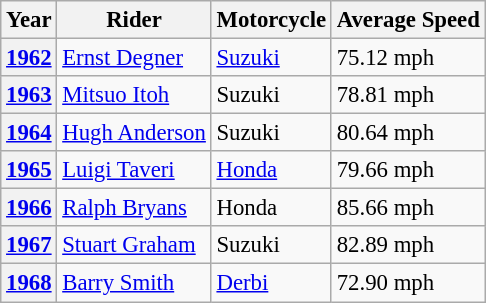<table class="wikitable" style="font-size: 95%;">
<tr>
<th>Year</th>
<th>Rider</th>
<th>Motorcycle</th>
<th>Average Speed</th>
</tr>
<tr>
<th><a href='#'>1962</a></th>
<td> <a href='#'>Ernst Degner</a></td>
<td><a href='#'>Suzuki</a></td>
<td>75.12 mph</td>
</tr>
<tr>
<th><a href='#'>1963</a></th>
<td> <a href='#'>Mitsuo Itoh</a></td>
<td>Suzuki</td>
<td>78.81 mph</td>
</tr>
<tr>
<th><a href='#'>1964</a></th>
<td> <a href='#'>Hugh Anderson</a></td>
<td>Suzuki</td>
<td>80.64 mph</td>
</tr>
<tr>
<th><a href='#'>1965</a></th>
<td> <a href='#'>Luigi Taveri</a></td>
<td><a href='#'>Honda</a></td>
<td>79.66 mph</td>
</tr>
<tr>
<th><a href='#'>1966</a></th>
<td> <a href='#'>Ralph Bryans</a></td>
<td>Honda</td>
<td>85.66 mph</td>
</tr>
<tr>
<th><a href='#'>1967</a></th>
<td> <a href='#'>Stuart Graham</a></td>
<td>Suzuki</td>
<td>82.89 mph</td>
</tr>
<tr>
<th><a href='#'>1968</a></th>
<td> <a href='#'>Barry Smith</a></td>
<td><a href='#'>Derbi</a></td>
<td>72.90 mph</td>
</tr>
</table>
